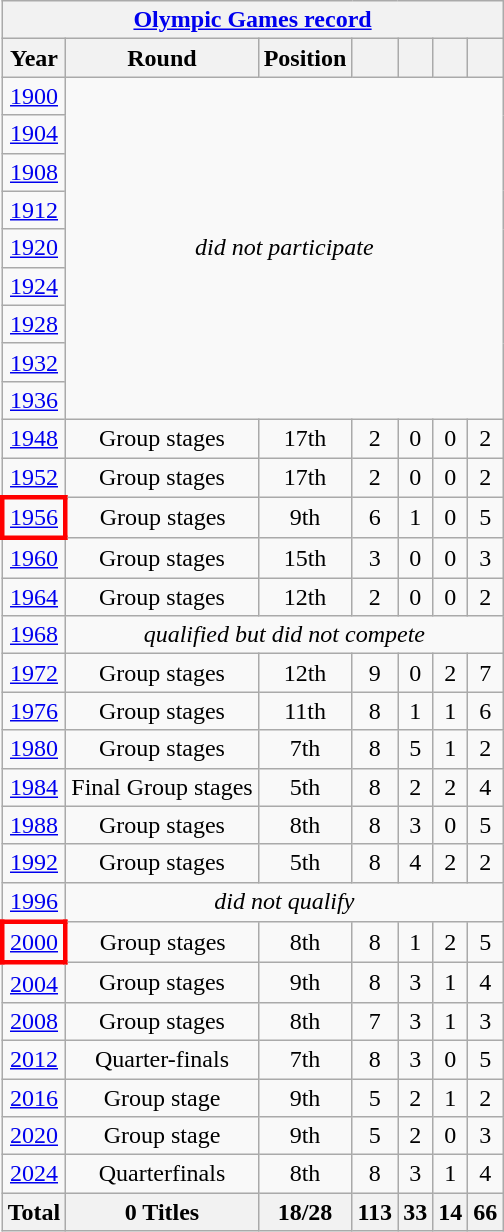<table class="wikitable" style="text-align: center;">
<tr>
<th colspan=10><a href='#'>Olympic Games record</a></th>
</tr>
<tr>
<th>Year</th>
<th>Round</th>
<th>Position</th>
<th></th>
<th></th>
<th></th>
<th></th>
</tr>
<tr>
<td> <a href='#'>1900</a></td>
<td colspan="6" rowspan=9><em>did not participate</em></td>
</tr>
<tr>
<td> <a href='#'>1904</a></td>
</tr>
<tr>
<td> <a href='#'>1908</a></td>
</tr>
<tr>
<td> <a href='#'>1912</a></td>
</tr>
<tr>
<td> <a href='#'>1920</a></td>
</tr>
<tr>
<td> <a href='#'>1924</a></td>
</tr>
<tr>
<td> <a href='#'>1928</a></td>
</tr>
<tr>
<td> <a href='#'>1932</a></td>
</tr>
<tr>
<td> <a href='#'>1936</a></td>
</tr>
<tr>
<td> <a href='#'>1948</a></td>
<td>Group stages</td>
<td>17th</td>
<td>2</td>
<td>0</td>
<td>0</td>
<td>2</td>
</tr>
<tr>
<td> <a href='#'>1952</a></td>
<td>Group stages</td>
<td>17th</td>
<td>2</td>
<td>0</td>
<td>0</td>
<td>2</td>
</tr>
<tr>
<td style="border: 3px solid red"> <a href='#'>1956</a></td>
<td>Group stages</td>
<td>9th</td>
<td>6</td>
<td>1</td>
<td>0</td>
<td>5</td>
</tr>
<tr>
<td> <a href='#'>1960</a></td>
<td>Group stages</td>
<td>15th</td>
<td>3</td>
<td>0</td>
<td>0</td>
<td>3</td>
</tr>
<tr>
<td> <a href='#'>1964</a></td>
<td>Group stages</td>
<td>12th</td>
<td>2</td>
<td>0</td>
<td>0</td>
<td>2</td>
</tr>
<tr>
<td> <a href='#'>1968</a></td>
<td colspan="6"><em>qualified but did not compete</em></td>
</tr>
<tr>
<td> <a href='#'>1972</a></td>
<td>Group stages</td>
<td>12th</td>
<td>9</td>
<td>0</td>
<td>2</td>
<td>7</td>
</tr>
<tr>
<td> <a href='#'>1976</a></td>
<td>Group stages</td>
<td>11th</td>
<td>8</td>
<td>1</td>
<td>1</td>
<td>6</td>
</tr>
<tr>
<td> <a href='#'>1980</a></td>
<td>Group stages</td>
<td>7th</td>
<td>8</td>
<td>5</td>
<td>1</td>
<td>2</td>
</tr>
<tr>
<td> <a href='#'>1984</a></td>
<td>Final Group stages</td>
<td>5th</td>
<td>8</td>
<td>2</td>
<td>2</td>
<td>4</td>
</tr>
<tr>
<td> <a href='#'>1988</a></td>
<td>Group stages</td>
<td>8th</td>
<td>8</td>
<td>3</td>
<td>0</td>
<td>5</td>
</tr>
<tr>
<td> <a href='#'>1992</a></td>
<td>Group stages</td>
<td>5th</td>
<td>8</td>
<td>4</td>
<td>2</td>
<td>2</td>
</tr>
<tr>
<td> <a href='#'>1996</a></td>
<td colspan="6"><em>did not qualify</em></td>
</tr>
<tr>
<td style="border: 3px solid red"> <a href='#'>2000</a></td>
<td>Group stages</td>
<td>8th</td>
<td>8</td>
<td>1</td>
<td>2</td>
<td>5</td>
</tr>
<tr>
<td> <a href='#'>2004</a></td>
<td>Group stages</td>
<td>9th</td>
<td>8</td>
<td>3</td>
<td>1</td>
<td>4</td>
</tr>
<tr>
<td> <a href='#'>2008</a></td>
<td>Group stages</td>
<td>8th</td>
<td>7</td>
<td>3</td>
<td>1</td>
<td>3</td>
</tr>
<tr>
<td> <a href='#'>2012</a></td>
<td>Quarter-finals</td>
<td>7th</td>
<td>8</td>
<td>3</td>
<td>0</td>
<td>5</td>
</tr>
<tr>
<td> <a href='#'>2016</a></td>
<td>Group stage</td>
<td>9th</td>
<td>5</td>
<td>2</td>
<td>1</td>
<td>2</td>
</tr>
<tr>
<td> <a href='#'>2020</a></td>
<td>Group stage</td>
<td>9th</td>
<td>5</td>
<td>2</td>
<td>0</td>
<td>3</td>
</tr>
<tr>
<td> <a href='#'>2024</a></td>
<td>Quarterfinals</td>
<td>8th</td>
<td>8</td>
<td>3</td>
<td>1</td>
<td>4</td>
</tr>
<tr>
<th>Total</th>
<th>0 Titles</th>
<th>18/28</th>
<th>113</th>
<th>33</th>
<th>14</th>
<th>66</th>
</tr>
</table>
